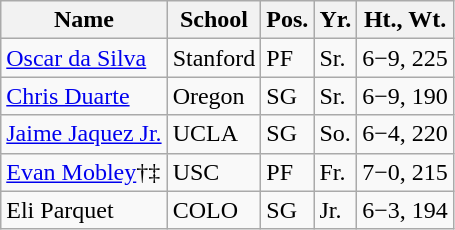<table class="wikitable">
<tr>
<th>Name</th>
<th>School</th>
<th>Pos.</th>
<th>Yr.</th>
<th>Ht., Wt.</th>
</tr>
<tr>
<td><a href='#'>Oscar da Silva</a></td>
<td>Stanford</td>
<td>PF</td>
<td>Sr.</td>
<td>6−9, 225</td>
</tr>
<tr>
<td><a href='#'>Chris Duarte</a></td>
<td>Oregon</td>
<td>SG</td>
<td>Sr.</td>
<td>6−9, 190</td>
</tr>
<tr>
<td><a href='#'>Jaime Jaquez Jr.</a></td>
<td>UCLA</td>
<td>SG</td>
<td>So.</td>
<td>6−4, 220</td>
</tr>
<tr>
<td><a href='#'>Evan Mobley</a>†‡</td>
<td>USC</td>
<td>PF</td>
<td>Fr.</td>
<td>7−0, 215</td>
</tr>
<tr>
<td>Eli Parquet</td>
<td>COLO</td>
<td>SG</td>
<td>Jr.</td>
<td>6−3, 194</td>
</tr>
</table>
